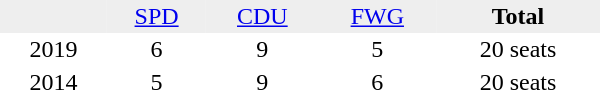<table border="0" cellpadding="2" cellspacing="0" width="400">
<tr bgcolor="#eeeeee" align="center">
<td></td>
<td><a href='#'>SPD</a></td>
<td><a href='#'>CDU</a></td>
<td><a href='#'>FWG</a></td>
<td><strong>Total</strong></td>
</tr>
<tr align="center">
<td>2019</td>
<td>6</td>
<td>9</td>
<td>5</td>
<td>20 seats</td>
</tr>
<tr align="center">
<td>2014</td>
<td>5</td>
<td>9</td>
<td>6</td>
<td>20 seats</td>
</tr>
</table>
